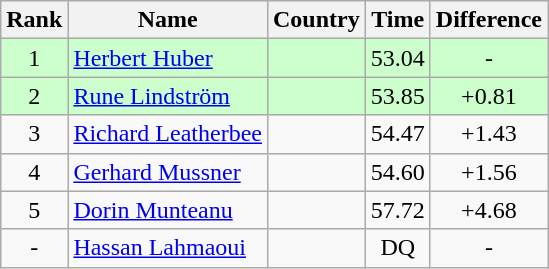<table class="wikitable sortable" style="text-align:center">
<tr>
<th>Rank</th>
<th>Name</th>
<th>Country</th>
<th>Time</th>
<th>Difference</th>
</tr>
<tr style="background:#cfc;">
<td>1</td>
<td align=left><a href='#'>Herbert Huber</a></td>
<td align=left></td>
<td>53.04</td>
<td>-</td>
</tr>
<tr style="background:#cfc;">
<td>2</td>
<td align=left><a href='#'>Rune Lindström</a></td>
<td align=left></td>
<td>53.85</td>
<td>+0.81</td>
</tr>
<tr>
<td>3</td>
<td align=left><a href='#'>Richard Leatherbee</a></td>
<td align=left></td>
<td>54.47</td>
<td>+1.43</td>
</tr>
<tr>
<td>4</td>
<td align=left><a href='#'>Gerhard Mussner</a></td>
<td align=left></td>
<td>54.60</td>
<td>+1.56</td>
</tr>
<tr>
<td>5</td>
<td align=left><a href='#'>Dorin Munteanu</a></td>
<td align=left></td>
<td>57.72</td>
<td>+4.68</td>
</tr>
<tr>
<td>-</td>
<td align=left><a href='#'>Hassan Lahmaoui</a></td>
<td align=left></td>
<td>DQ</td>
<td>-</td>
</tr>
</table>
